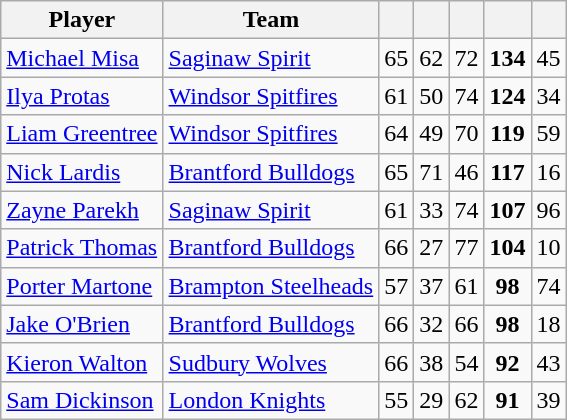<table class="wikitable" style="text-align:center">
<tr>
<th width:30%;">Player</th>
<th width:30%;">Team</th>
<th width:7.5%;"></th>
<th width:7.5%;"></th>
<th width:7.5%;"></th>
<th width:7.5%;"></th>
<th width:7.5%;"></th>
</tr>
<tr>
<td align=left><a href='#'>Michael Misa</a></td>
<td align=left><a href='#'>Saginaw Spirit</a></td>
<td>65</td>
<td>62</td>
<td>72</td>
<td><strong>134</strong></td>
<td>45</td>
</tr>
<tr>
<td align=left><a href='#'>Ilya Protas</a></td>
<td align=left><a href='#'>Windsor Spitfires</a></td>
<td>61</td>
<td>50</td>
<td>74</td>
<td><strong>124</strong></td>
<td>34</td>
</tr>
<tr>
<td align=left><a href='#'>Liam Greentree</a></td>
<td align=left><a href='#'>Windsor Spitfires</a></td>
<td>64</td>
<td>49</td>
<td>70</td>
<td><strong>119</strong></td>
<td>59</td>
</tr>
<tr>
<td align=left><a href='#'>Nick Lardis</a></td>
<td align=left><a href='#'>Brantford Bulldogs</a></td>
<td>65</td>
<td>71</td>
<td>46</td>
<td><strong>117</strong></td>
<td>16</td>
</tr>
<tr>
<td align=left><a href='#'>Zayne Parekh</a></td>
<td align=left><a href='#'>Saginaw Spirit</a></td>
<td>61</td>
<td>33</td>
<td>74</td>
<td><strong>107</strong></td>
<td>96</td>
</tr>
<tr>
<td align=left><a href='#'>Patrick Thomas</a></td>
<td align=left><a href='#'>Brantford Bulldogs</a></td>
<td>66</td>
<td>27</td>
<td>77</td>
<td><strong>104</strong></td>
<td>10</td>
</tr>
<tr>
<td align=left><a href='#'>Porter Martone</a></td>
<td align=left><a href='#'>Brampton Steelheads</a></td>
<td>57</td>
<td>37</td>
<td>61</td>
<td><strong>98</strong></td>
<td>74</td>
</tr>
<tr>
<td align=left><a href='#'>Jake O'Brien</a></td>
<td align=left><a href='#'>Brantford Bulldogs</a></td>
<td>66</td>
<td>32</td>
<td>66</td>
<td><strong>98</strong></td>
<td>18</td>
</tr>
<tr>
<td align=left><a href='#'>Kieron Walton</a></td>
<td align=left><a href='#'>Sudbury Wolves</a></td>
<td>66</td>
<td>38</td>
<td>54</td>
<td><strong>92</strong></td>
<td>43</td>
</tr>
<tr>
<td align=left><a href='#'>Sam Dickinson</a></td>
<td align=left><a href='#'>London Knights</a></td>
<td>55</td>
<td>29</td>
<td>62</td>
<td><strong>91</strong></td>
<td>39</td>
</tr>
</table>
